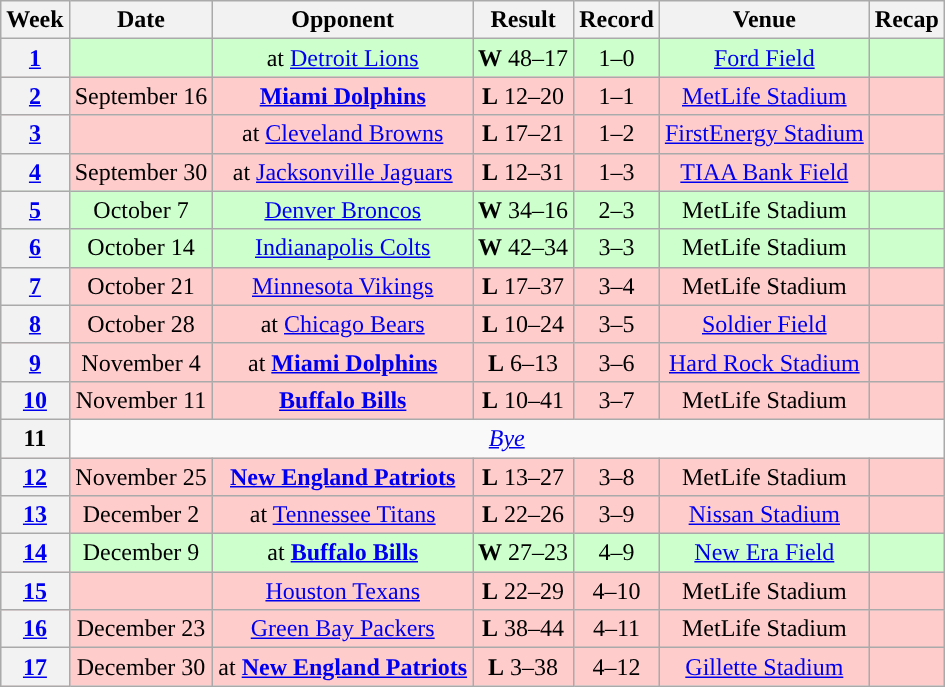<table class="wikitable" style="text-align:center">
<tr>
<th>Week</th>
<th>Date</th>
<th>Opponent</th>
<th>Result</th>
<th>Record</th>
<th>Venue</th>
<th>Recap</th>
</tr>
<tr style="background:#cfc">
<th><a href='#'>1</a></th>
<td></td>
<td>at <a href='#'>Detroit Lions</a></td>
<td><strong>W</strong> 48–17</td>
<td>1–0</td>
<td><a href='#'>Ford Field</a></td>
<td></td>
</tr>
<tr style="background:#fcc">
<th><a href='#'>2</a></th>
<td>September 16</td>
<td><strong><a href='#'>Miami Dolphins</a></strong></td>
<td><strong>L</strong> 12–20</td>
<td>1–1</td>
<td><a href='#'>MetLife Stadium</a></td>
<td></td>
</tr>
<tr style="background:#fcc">
<th><a href='#'>3</a></th>
<td></td>
<td>at <a href='#'>Cleveland Browns</a></td>
<td><strong>L</strong> 17–21</td>
<td>1–2</td>
<td><a href='#'>FirstEnergy Stadium</a></td>
<td></td>
</tr>
<tr style="background:#fcc">
<th><a href='#'>4</a></th>
<td>September 30</td>
<td>at <a href='#'>Jacksonville Jaguars</a></td>
<td><strong>L</strong> 12–31</td>
<td>1–3</td>
<td><a href='#'>TIAA Bank Field</a></td>
<td></td>
</tr>
<tr style="background:#cfc">
<th><a href='#'>5</a></th>
<td>October 7</td>
<td><a href='#'>Denver Broncos</a></td>
<td><strong>W</strong> 34–16</td>
<td>2–3</td>
<td>MetLife Stadium</td>
<td></td>
</tr>
<tr style="background:#cfc">
<th><a href='#'>6</a></th>
<td>October 14</td>
<td><a href='#'>Indianapolis Colts</a></td>
<td><strong>W</strong> 42–34</td>
<td>3–3</td>
<td>MetLife Stadium</td>
<td></td>
</tr>
<tr style="background:#fcc">
<th><a href='#'>7</a></th>
<td>October 21</td>
<td><a href='#'>Minnesota Vikings</a></td>
<td><strong>L</strong> 17–37</td>
<td>3–4</td>
<td>MetLife Stadium</td>
<td></td>
</tr>
<tr style="background:#fcc">
<th><a href='#'>8</a></th>
<td>October 28</td>
<td>at <a href='#'>Chicago Bears</a></td>
<td><strong>L</strong> 10–24</td>
<td>3–5</td>
<td><a href='#'>Soldier Field</a></td>
<td></td>
</tr>
<tr style="background:#fcc">
<th><a href='#'>9</a></th>
<td>November 4</td>
<td>at <strong><a href='#'>Miami Dolphins</a></strong></td>
<td><strong>L</strong> 6–13</td>
<td>3–6</td>
<td><a href='#'>Hard Rock Stadium</a></td>
<td></td>
</tr>
<tr style="background:#fcc">
<th><a href='#'>10</a></th>
<td>November 11</td>
<td><strong><a href='#'>Buffalo Bills</a></strong></td>
<td><strong>L</strong> 10–41</td>
<td>3–7</td>
<td>MetLife Stadium</td>
<td></td>
</tr>
<tr>
<th>11</th>
<td colspan=6><em><a href='#'>Bye</a></em></td>
</tr>
<tr style="background:#fcc">
<th><a href='#'>12</a></th>
<td>November 25</td>
<td><strong><a href='#'>New England Patriots</a></strong></td>
<td><strong>L</strong> 13–27</td>
<td>3–8</td>
<td>MetLife Stadium</td>
<td></td>
</tr>
<tr style="background:#fcc">
<th><a href='#'>13</a></th>
<td>December 2</td>
<td>at <a href='#'>Tennessee Titans</a></td>
<td><strong>L</strong> 22–26</td>
<td>3–9</td>
<td><a href='#'>Nissan Stadium</a></td>
<td></td>
</tr>
<tr style="background:#cfc">
<th><a href='#'>14</a></th>
<td>December 9</td>
<td>at <strong><a href='#'>Buffalo Bills</a></strong></td>
<td><strong>W</strong> 27–23</td>
<td>4–9</td>
<td><a href='#'>New Era Field</a></td>
<td></td>
</tr>
<tr style="background:#fcc">
<th><a href='#'>15</a></th>
<td></td>
<td><a href='#'>Houston Texans</a></td>
<td><strong>L</strong> 22–29</td>
<td>4–10</td>
<td>MetLife Stadium</td>
<td></td>
</tr>
<tr style="background:#fcc">
<th><a href='#'>16</a></th>
<td>December 23</td>
<td><a href='#'>Green Bay Packers</a></td>
<td><strong>L</strong> 38–44 </td>
<td>4–11</td>
<td>MetLife Stadium</td>
<td></td>
</tr>
<tr style="background:#fcc">
<th><a href='#'>17</a></th>
<td>December 30</td>
<td>at <strong><a href='#'>New England Patriots</a></strong></td>
<td><strong>L</strong> 3–38</td>
<td>4–12</td>
<td><a href='#'>Gillette Stadium</a></td>
<td></td>
</tr>
</table>
